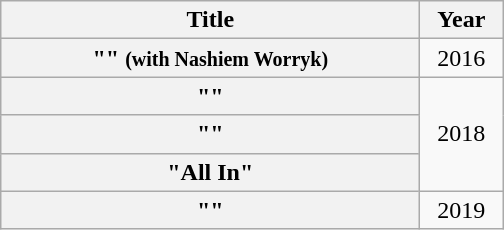<table class="wikitable plainrowheaders" style="text-align:center;">
<tr>
<th scope="col" style="width:17em;">Title</th>
<th scope="col" style="width:3em;">Year</th>
</tr>
<tr>
<th scope="row">"" <small>(with Nashiem Worryk)</small></th>
<td>2016</td>
</tr>
<tr>
<th scope="row">""</th>
<td rowspan="3">2018</td>
</tr>
<tr>
<th scope="row">""</th>
</tr>
<tr>
<th scope="row">"All In"</th>
</tr>
<tr>
<th scope="row">""</th>
<td>2019</td>
</tr>
</table>
